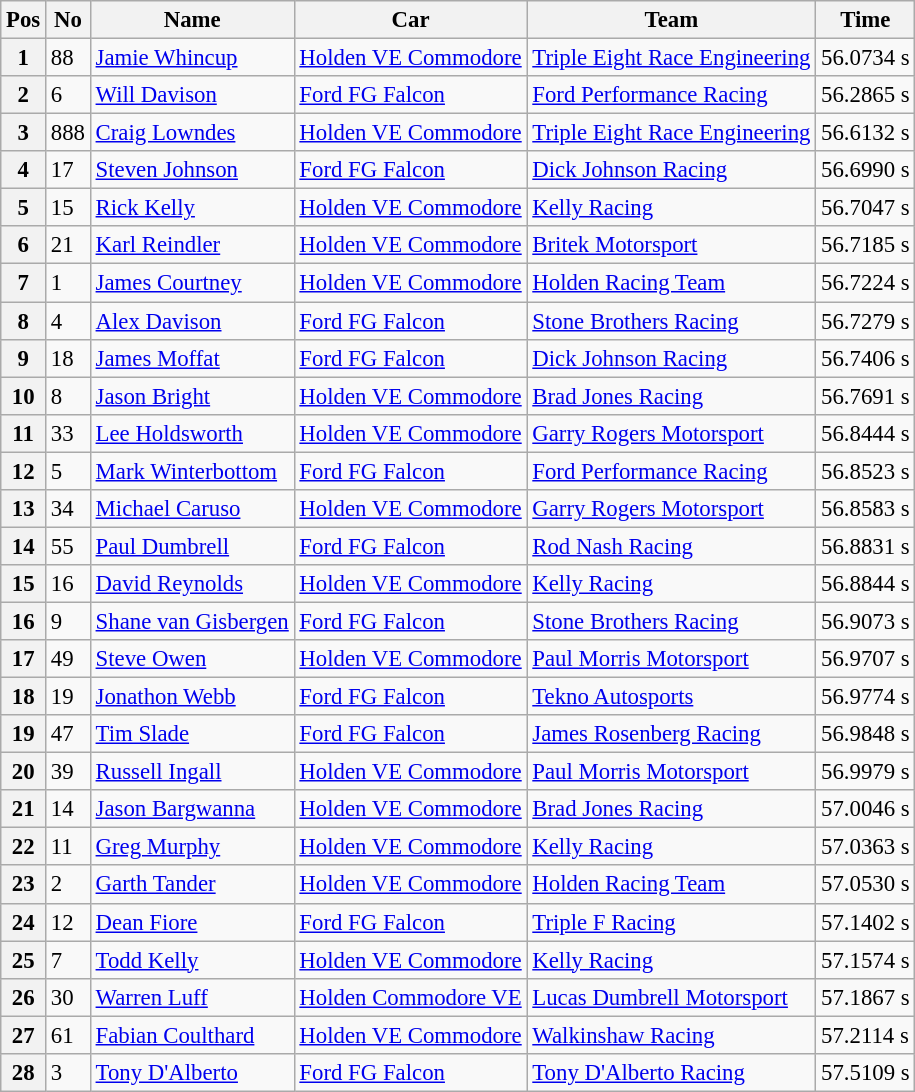<table class="wikitable" style="font-size: 95%;">
<tr>
<th>Pos</th>
<th>No</th>
<th>Name</th>
<th>Car</th>
<th>Team</th>
<th>Time</th>
</tr>
<tr>
<th>1</th>
<td>88</td>
<td><a href='#'>Jamie Whincup</a></td>
<td><a href='#'>Holden VE Commodore</a></td>
<td><a href='#'>Triple Eight Race Engineering</a></td>
<td>56.0734 s</td>
</tr>
<tr>
<th>2</th>
<td>6</td>
<td><a href='#'>Will Davison</a></td>
<td><a href='#'>Ford FG Falcon</a></td>
<td><a href='#'>Ford Performance Racing</a></td>
<td>56.2865 s</td>
</tr>
<tr>
<th>3</th>
<td>888</td>
<td><a href='#'>Craig Lowndes</a></td>
<td><a href='#'>Holden VE Commodore</a></td>
<td><a href='#'>Triple Eight Race Engineering</a></td>
<td>56.6132 s</td>
</tr>
<tr>
<th>4</th>
<td>17</td>
<td><a href='#'>Steven Johnson</a></td>
<td><a href='#'>Ford FG Falcon</a></td>
<td><a href='#'>Dick Johnson Racing</a></td>
<td>56.6990 s</td>
</tr>
<tr>
<th>5</th>
<td>15</td>
<td><a href='#'>Rick Kelly</a></td>
<td><a href='#'>Holden VE Commodore</a></td>
<td><a href='#'>Kelly Racing</a></td>
<td>56.7047 s</td>
</tr>
<tr>
<th>6</th>
<td>21</td>
<td><a href='#'>Karl Reindler</a></td>
<td><a href='#'>Holden VE Commodore</a></td>
<td><a href='#'>Britek Motorsport</a></td>
<td>56.7185 s</td>
</tr>
<tr>
<th>7</th>
<td>1</td>
<td><a href='#'>James Courtney</a></td>
<td><a href='#'>Holden VE Commodore</a></td>
<td><a href='#'>Holden Racing Team</a></td>
<td>56.7224 s</td>
</tr>
<tr>
<th>8</th>
<td>4</td>
<td><a href='#'>Alex Davison</a></td>
<td><a href='#'>Ford FG Falcon</a></td>
<td><a href='#'>Stone Brothers Racing</a></td>
<td>56.7279 s</td>
</tr>
<tr>
<th>9</th>
<td>18</td>
<td><a href='#'>James Moffat</a></td>
<td><a href='#'>Ford FG Falcon</a></td>
<td><a href='#'>Dick Johnson Racing</a></td>
<td>56.7406 s</td>
</tr>
<tr>
<th>10</th>
<td>8</td>
<td><a href='#'>Jason Bright</a></td>
<td><a href='#'>Holden VE Commodore</a></td>
<td><a href='#'>Brad Jones Racing</a></td>
<td>56.7691 s</td>
</tr>
<tr>
<th>11</th>
<td>33</td>
<td><a href='#'>Lee Holdsworth</a></td>
<td><a href='#'>Holden VE Commodore</a></td>
<td><a href='#'>Garry Rogers Motorsport</a></td>
<td>56.8444 s</td>
</tr>
<tr>
<th>12</th>
<td>5</td>
<td><a href='#'>Mark Winterbottom</a></td>
<td><a href='#'>Ford FG Falcon</a></td>
<td><a href='#'>Ford Performance Racing</a></td>
<td>56.8523 s</td>
</tr>
<tr>
<th>13</th>
<td>34</td>
<td><a href='#'>Michael Caruso</a></td>
<td><a href='#'>Holden VE Commodore</a></td>
<td><a href='#'>Garry Rogers Motorsport</a></td>
<td>56.8583 s</td>
</tr>
<tr>
<th>14</th>
<td>55</td>
<td><a href='#'>Paul Dumbrell</a></td>
<td><a href='#'>Ford FG Falcon</a></td>
<td><a href='#'>Rod Nash Racing</a></td>
<td>56.8831 s</td>
</tr>
<tr>
<th>15</th>
<td>16</td>
<td><a href='#'>David Reynolds</a></td>
<td><a href='#'>Holden VE Commodore</a></td>
<td><a href='#'>Kelly Racing</a></td>
<td>56.8844 s</td>
</tr>
<tr>
<th>16</th>
<td>9</td>
<td><a href='#'>Shane van Gisbergen</a></td>
<td><a href='#'>Ford FG Falcon</a></td>
<td><a href='#'>Stone Brothers Racing</a></td>
<td>56.9073 s</td>
</tr>
<tr>
<th>17</th>
<td>49</td>
<td><a href='#'>Steve Owen</a></td>
<td><a href='#'>Holden VE Commodore</a></td>
<td><a href='#'>Paul Morris Motorsport</a></td>
<td>56.9707 s</td>
</tr>
<tr>
<th>18</th>
<td>19</td>
<td><a href='#'>Jonathon Webb</a></td>
<td><a href='#'>Ford FG Falcon</a></td>
<td><a href='#'>Tekno Autosports</a></td>
<td>56.9774 s</td>
</tr>
<tr>
<th>19</th>
<td>47</td>
<td><a href='#'>Tim Slade</a></td>
<td><a href='#'>Ford FG Falcon</a></td>
<td><a href='#'>James Rosenberg Racing</a></td>
<td>56.9848 s</td>
</tr>
<tr>
<th>20</th>
<td>39</td>
<td><a href='#'>Russell Ingall</a></td>
<td><a href='#'>Holden VE Commodore</a></td>
<td><a href='#'>Paul Morris Motorsport</a></td>
<td>56.9979 s</td>
</tr>
<tr>
<th>21</th>
<td>14</td>
<td><a href='#'>Jason Bargwanna</a></td>
<td><a href='#'>Holden VE Commodore</a></td>
<td><a href='#'>Brad Jones Racing</a></td>
<td>57.0046 s</td>
</tr>
<tr>
<th>22</th>
<td>11</td>
<td><a href='#'>Greg Murphy</a></td>
<td><a href='#'>Holden VE Commodore</a></td>
<td><a href='#'>Kelly Racing</a></td>
<td>57.0363 s</td>
</tr>
<tr>
<th>23</th>
<td>2</td>
<td><a href='#'>Garth Tander</a></td>
<td><a href='#'>Holden VE Commodore</a></td>
<td><a href='#'>Holden Racing Team</a></td>
<td>57.0530 s</td>
</tr>
<tr>
<th>24</th>
<td>12</td>
<td><a href='#'>Dean Fiore</a></td>
<td><a href='#'>Ford FG Falcon</a></td>
<td><a href='#'>Triple F Racing</a></td>
<td>57.1402 s</td>
</tr>
<tr>
<th>25</th>
<td>7</td>
<td><a href='#'>Todd Kelly</a></td>
<td><a href='#'>Holden VE Commodore</a></td>
<td><a href='#'>Kelly Racing</a></td>
<td>57.1574 s</td>
</tr>
<tr>
<th>26</th>
<td>30</td>
<td><a href='#'>Warren Luff</a></td>
<td><a href='#'>Holden Commodore VE</a></td>
<td><a href='#'>Lucas Dumbrell Motorsport</a></td>
<td>57.1867 s</td>
</tr>
<tr>
<th>27</th>
<td>61</td>
<td><a href='#'>Fabian Coulthard</a></td>
<td><a href='#'>Holden VE Commodore</a></td>
<td><a href='#'>Walkinshaw Racing</a></td>
<td>57.2114 s</td>
</tr>
<tr>
<th>28</th>
<td>3</td>
<td><a href='#'>Tony D'Alberto</a></td>
<td><a href='#'>Ford FG Falcon</a></td>
<td><a href='#'>Tony D'Alberto Racing</a></td>
<td>57.5109 s</td>
</tr>
</table>
